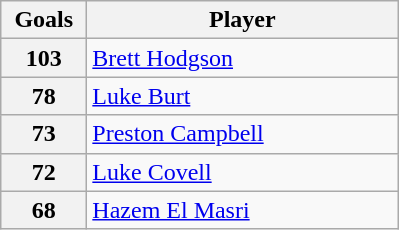<table class="wikitable" style="text-align:left;">
<tr>
<th width=50>Goals</th>
<th width=200>Player</th>
</tr>
<tr>
<th>103</th>
<td> <a href='#'>Brett Hodgson</a></td>
</tr>
<tr>
<th>78</th>
<td> <a href='#'>Luke Burt</a></td>
</tr>
<tr>
<th>73</th>
<td> <a href='#'>Preston Campbell</a></td>
</tr>
<tr>
<th>72</th>
<td> <a href='#'>Luke Covell</a></td>
</tr>
<tr>
<th>68</th>
<td> <a href='#'>Hazem El Masri</a></td>
</tr>
</table>
